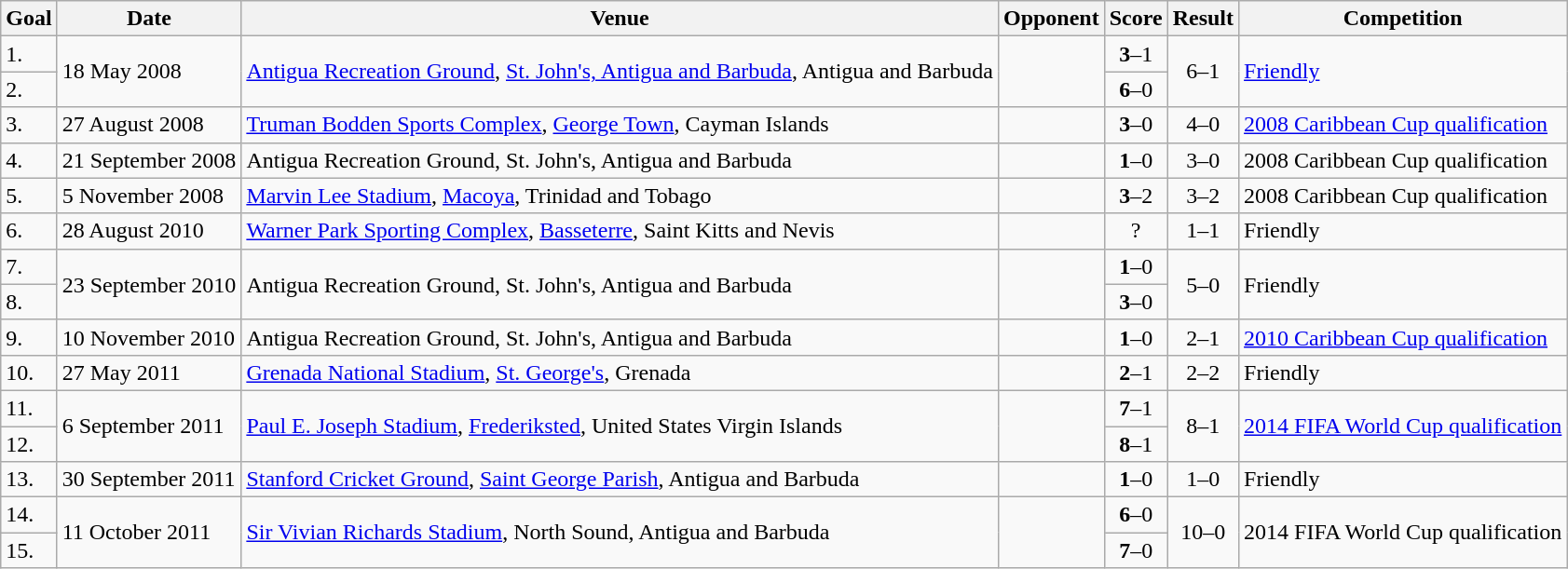<table class="wikitable plainrowheaders sortable">
<tr>
<th>Goal</th>
<th>Date</th>
<th>Venue</th>
<th>Opponent</th>
<th>Score</th>
<th>Result</th>
<th>Competition</th>
</tr>
<tr>
<td>1.</td>
<td rowspan="2">18 May 2008</td>
<td rowspan="2"><a href='#'>Antigua Recreation Ground</a>, <a href='#'>St. John's, Antigua and Barbuda</a>, Antigua and Barbuda</td>
<td rowspan="2"></td>
<td align=center><strong>3</strong>–1</td>
<td rowspan="2" style="text-align:center">6–1</td>
<td rowspan="2"><a href='#'>Friendly</a></td>
</tr>
<tr>
<td>2.</td>
<td align=center><strong>6</strong>–0</td>
</tr>
<tr>
<td>3.</td>
<td>27 August 2008</td>
<td><a href='#'>Truman Bodden Sports Complex</a>, <a href='#'>George Town</a>, Cayman Islands</td>
<td></td>
<td align=center><strong>3</strong>–0</td>
<td align=center>4–0</td>
<td><a href='#'>2008 Caribbean Cup qualification</a></td>
</tr>
<tr>
<td>4.</td>
<td>21 September 2008</td>
<td>Antigua Recreation Ground, St. John's, Antigua and Barbuda</td>
<td></td>
<td align=center><strong>1</strong>–0</td>
<td align=center>3–0</td>
<td>2008 Caribbean Cup qualification</td>
</tr>
<tr>
<td>5.</td>
<td>5 November 2008</td>
<td><a href='#'>Marvin Lee Stadium</a>, <a href='#'>Macoya</a>, Trinidad and Tobago</td>
<td></td>
<td align=center><strong>3</strong>–2</td>
<td align=center>3–2</td>
<td>2008 Caribbean Cup qualification</td>
</tr>
<tr>
<td>6.</td>
<td>28 August 2010</td>
<td><a href='#'>Warner Park Sporting Complex</a>, <a href='#'>Basseterre</a>, Saint Kitts and Nevis</td>
<td></td>
<td align=center>?</td>
<td align=center>1–1</td>
<td>Friendly</td>
</tr>
<tr>
<td>7.</td>
<td rowspan="2">23 September 2010</td>
<td rowspan="2">Antigua Recreation Ground, St. John's, Antigua and Barbuda</td>
<td rowspan="2"></td>
<td align=center><strong>1</strong>–0</td>
<td rowspan="2" style="text-align:center">5–0</td>
<td rowspan="2">Friendly</td>
</tr>
<tr>
<td>8.</td>
<td align=center><strong>3</strong>–0</td>
</tr>
<tr>
<td>9.</td>
<td>10 November 2010</td>
<td>Antigua Recreation Ground, St. John's, Antigua and Barbuda</td>
<td></td>
<td align=center><strong>1</strong>–0</td>
<td align=center>2–1</td>
<td><a href='#'>2010 Caribbean Cup qualification</a></td>
</tr>
<tr>
<td>10.</td>
<td>27 May 2011</td>
<td><a href='#'>Grenada National Stadium</a>, <a href='#'>St. George's</a>, Grenada</td>
<td></td>
<td align=center><strong>2</strong>–1</td>
<td align=center>2–2</td>
<td>Friendly</td>
</tr>
<tr>
<td>11.</td>
<td rowspan="2">6 September 2011</td>
<td rowspan="2"><a href='#'>Paul E. Joseph Stadium</a>, <a href='#'>Frederiksted</a>, United States Virgin Islands</td>
<td rowspan="2"></td>
<td align=center><strong>7</strong>–1</td>
<td rowspan="2" style="text-align:center">8–1</td>
<td rowspan="2"><a href='#'>2014 FIFA World Cup qualification</a></td>
</tr>
<tr>
<td>12.</td>
<td align=center><strong>8</strong>–1</td>
</tr>
<tr>
<td>13.</td>
<td>30 September 2011</td>
<td><a href='#'>Stanford Cricket Ground</a>, <a href='#'>Saint George Parish</a>, Antigua and Barbuda</td>
<td></td>
<td align=center><strong>1</strong>–0</td>
<td align=center>1–0</td>
<td>Friendly</td>
</tr>
<tr>
<td>14.</td>
<td rowspan="2">11 October 2011</td>
<td rowspan="2"><a href='#'>Sir Vivian Richards Stadium</a>, North Sound, Antigua and Barbuda</td>
<td rowspan="2"></td>
<td align=center><strong>6</strong>–0</td>
<td rowspan="2" style="text-align:center">10–0</td>
<td rowspan="2">2014 FIFA World Cup qualification</td>
</tr>
<tr>
<td>15.</td>
<td align=center><strong>7</strong>–0</td>
</tr>
</table>
